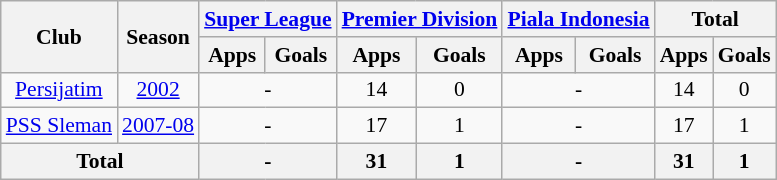<table class="wikitable" style="font-size:90%; text-align:center;">
<tr>
<th rowspan="2">Club</th>
<th rowspan="2">Season</th>
<th colspan="2"><a href='#'>Super League</a></th>
<th colspan="2"><a href='#'>Premier Division</a></th>
<th colspan="2"><a href='#'>Piala Indonesia</a></th>
<th colspan="2">Total</th>
</tr>
<tr>
<th>Apps</th>
<th>Goals</th>
<th>Apps</th>
<th>Goals</th>
<th>Apps</th>
<th>Goals</th>
<th>Apps</th>
<th>Goals</th>
</tr>
<tr>
<td rowspan="1"><a href='#'>Persijatim</a></td>
<td><a href='#'>2002</a></td>
<td colspan="2">-</td>
<td>14</td>
<td>0</td>
<td colspan="2">-</td>
<td>14</td>
<td>0</td>
</tr>
<tr>
<td rowspan="1"><a href='#'>PSS Sleman</a></td>
<td><a href='#'>2007-08</a></td>
<td colspan="2">-</td>
<td>17</td>
<td>1</td>
<td colspan="2">-</td>
<td>17</td>
<td>1</td>
</tr>
<tr>
<th colspan="2">Total</th>
<th colspan="2">-</th>
<th>31</th>
<th>1</th>
<th colspan="2">-</th>
<th>31</th>
<th>1</th>
</tr>
</table>
